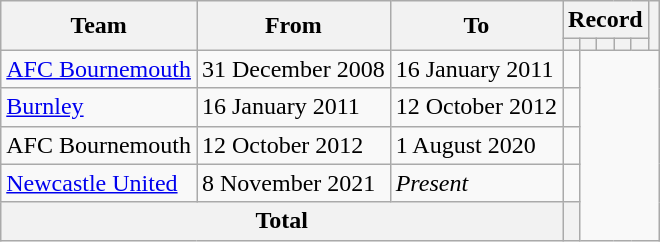<table class="wikitable" style="text-align: center;">
<tr>
<th rowspan="2">Team</th>
<th rowspan="2">From</th>
<th rowspan="2">To</th>
<th colspan="5">Record</th>
<th rowspan="2"></th>
</tr>
<tr>
<th></th>
<th></th>
<th></th>
<th></th>
<th></th>
</tr>
<tr>
<td align="left"><a href='#'>AFC Bournemouth</a></td>
<td align="left">31 December 2008</td>
<td align="left">16 January 2011<br></td>
<td></td>
</tr>
<tr>
<td align="left"><a href='#'>Burnley</a></td>
<td align="left">16 January 2011</td>
<td align="left">12 October 2012<br></td>
<td></td>
</tr>
<tr>
<td align="left">AFC Bournemouth</td>
<td align="left">12 October 2012</td>
<td align="left">1 August 2020<br></td>
<td></td>
</tr>
<tr>
<td align="left"><a href='#'>Newcastle United</a></td>
<td align="left">8 November 2021</td>
<td align="left"><em>Present</em><br></td>
<td></td>
</tr>
<tr>
<th colspan="3">Total<br></th>
<th></th>
</tr>
</table>
